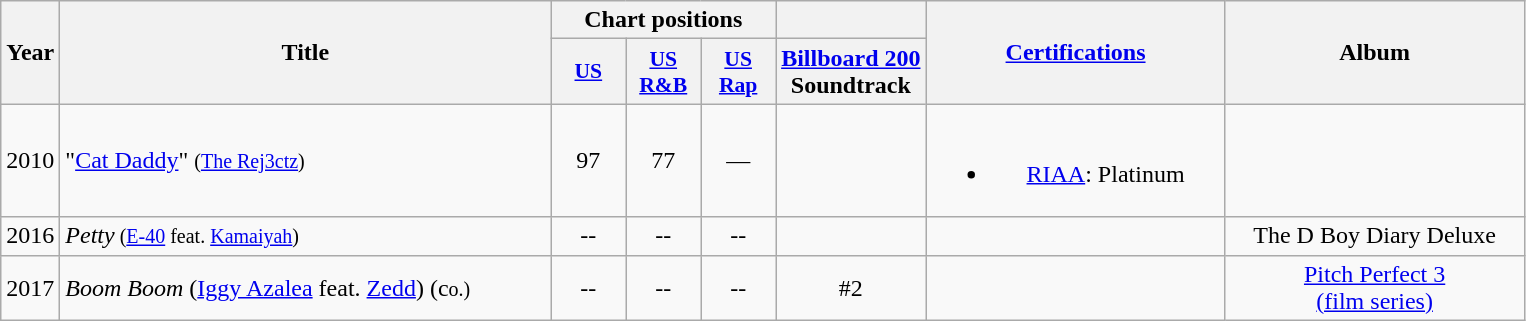<table class="wikitable plainrowheaders" style="text-align:center;">
<tr>
<th scope="col" rowspan="2">Year</th>
<th scope="col" rowspan="2" style="width:20em;">Title</th>
<th scope="col" colspan="3">Chart positions</th>
<th></th>
<th scope="col" rowspan="2" style="width:12em;"><a href='#'>Certifications</a></th>
<th scope="col" rowspan="2" style="width:12em;">Album</th>
</tr>
<tr>
<th scope="col" style="width:3em;font-size:90%;"><a href='#'>US</a><br></th>
<th scope="col" style="width:3em;font-size:90%;"><a href='#'>US R&B</a><br></th>
<th scope="col" style="width:3em;font-size:90%;"><a href='#'>US Rap</a><br></th>
<th><a href='#'>Billboard 200</a><br>Soundtrack</th>
</tr>
<tr>
<td>2010</td>
<td align="left">"<a href='#'>Cat Daddy</a>" <small>(<a href='#'>The Rej3ctz</a>)</small></td>
<td>97</td>
<td>77</td>
<td>—</td>
<td></td>
<td><br><ul><li><a href='#'>RIAA</a>: Platinum </li></ul></td>
</tr>
<tr>
<td>2016</td>
<td align="left"><em>Petty</em><small> (<a href='#'>E-40</a> feat. <a href='#'>Kamaiyah</a>) </small></td>
<td>--</td>
<td>--</td>
<td>--</td>
<td></td>
<td></td>
<td>The D Boy Diary Deluxe</td>
</tr>
<tr>
<td>2017</td>
<td align="left"><em>Boom Boom</em> (<a href='#'>Iggy Azalea</a> feat. <a href='#'>Zedd</a>) (c<small>o.)</small></td>
<td>--</td>
<td>--</td>
<td>--</td>
<td>#2</td>
<td></td>
<td><a href='#'>Pitch Perfect 3</a><br><a href='#'>(film series)</a></td>
</tr>
</table>
